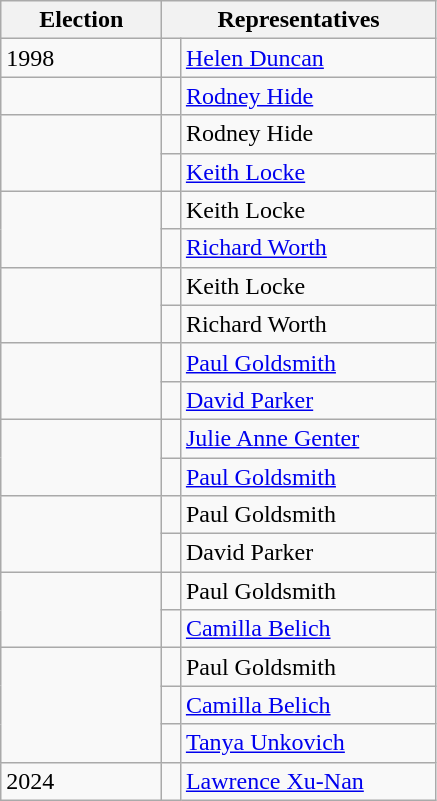<table class=wikitable>
<tr>
<th width=100>Election</th>
<th width=175 colspan=2>Representatives</th>
</tr>
<tr>
<td>1998</td>
<td width=5 bgcolor=></td>
<td><a href='#'>Helen Duncan</a></td>
</tr>
<tr>
<td></td>
<td bgcolor=></td>
<td><a href='#'>Rodney Hide</a></td>
</tr>
<tr>
<td rowspan=2></td>
<td bgcolor=></td>
<td>Rodney Hide</td>
</tr>
<tr>
<td bgcolor=></td>
<td><a href='#'>Keith Locke</a></td>
</tr>
<tr>
<td rowspan=2></td>
<td bgcolor=></td>
<td>Keith Locke</td>
</tr>
<tr>
<td bgcolor=></td>
<td><a href='#'>Richard Worth</a></td>
</tr>
<tr>
<td rowspan=2></td>
<td bgcolor=></td>
<td>Keith Locke</td>
</tr>
<tr>
<td bgcolor=></td>
<td>Richard Worth</td>
</tr>
<tr>
<td rowspan=2></td>
<td bgcolor=></td>
<td><a href='#'>Paul Goldsmith</a></td>
</tr>
<tr>
<td bgcolor=></td>
<td><a href='#'>David Parker</a></td>
</tr>
<tr>
<td rowspan=2></td>
<td bgcolor=></td>
<td><a href='#'>Julie Anne Genter</a></td>
</tr>
<tr>
<td bgcolor=></td>
<td><a href='#'>Paul Goldsmith</a></td>
</tr>
<tr>
<td rowspan=2></td>
<td bgcolor=></td>
<td>Paul Goldsmith</td>
</tr>
<tr>
<td bgcolor=></td>
<td>David Parker</td>
</tr>
<tr>
<td rowspan=2></td>
<td bgcolor=></td>
<td>Paul Goldsmith</td>
</tr>
<tr>
<td bgcolor=></td>
<td><a href='#'>Camilla Belich</a></td>
</tr>
<tr>
<td rowspan=3></td>
<td bgcolor=></td>
<td>Paul Goldsmith</td>
</tr>
<tr>
<td bgcolor=></td>
<td><a href='#'>Camilla Belich</a></td>
</tr>
<tr>
<td bgcolor=></td>
<td><a href='#'>Tanya Unkovich</a></td>
</tr>
<tr>
<td>2024</td>
<td bgcolor=></td>
<td><a href='#'>Lawrence Xu-Nan</a></td>
</tr>
</table>
